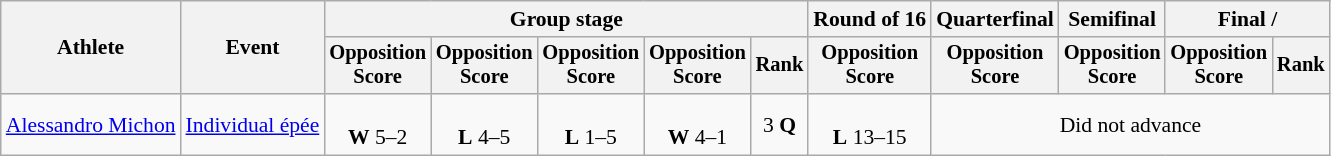<table class=wikitable style="font-size:90%">
<tr>
<th rowspan=2>Athlete</th>
<th rowspan=2>Event</th>
<th colspan=5>Group stage</th>
<th>Round of 16</th>
<th>Quarterfinal</th>
<th>Semifinal</th>
<th colspan=2>Final / </th>
</tr>
<tr style="font-size:95%">
<th>Opposition<br>Score</th>
<th>Opposition<br>Score</th>
<th>Opposition<br>Score</th>
<th>Opposition<br>Score</th>
<th>Rank</th>
<th>Opposition<br>Score</th>
<th>Opposition<br>Score</th>
<th>Opposition<br>Score</th>
<th>Opposition<br>Score</th>
<th>Rank</th>
</tr>
<tr align=center>
<td align=left><a href='#'>Alessandro Michon</a></td>
<td align=left><a href='#'>Individual épée</a></td>
<td><br><strong>W</strong> 5–2</td>
<td><br><strong>L</strong> 4–5</td>
<td><br><strong>L</strong> 1–5</td>
<td><br><strong>W</strong> 4–1</td>
<td>3 <strong>Q</strong></td>
<td><br><strong>L</strong> 13–15</td>
<td colspan=4>Did not advance</td>
</tr>
</table>
